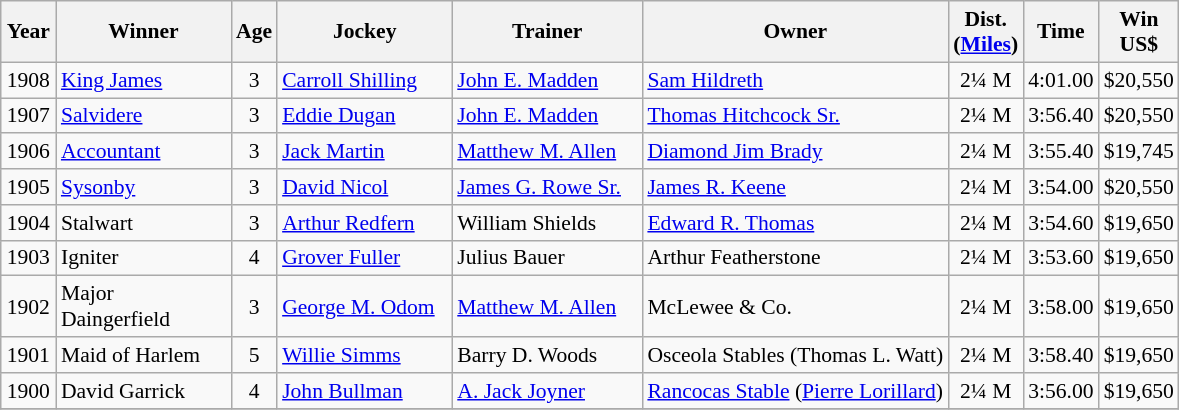<table class="wikitable sortable" style="font-size:90%">
<tr>
<th style="width:30px">Year<br></th>
<th style="width:110px">Winner<br></th>
<th style="width:20px">Age<br></th>
<th style="width:110px">Jockey<br></th>
<th style="width:120px">Trainer<br></th>
<th>Owner<br></th>
<th style="width:25px">Dist.<br> <span>(<a href='#'>Miles</a>)</span></th>
<th style="width:25px">Time<br></th>
<th style="width:25px">Win<br>US$</th>
</tr>
<tr>
<td align=center>1908</td>
<td><a href='#'>King James</a></td>
<td align=center>3</td>
<td><a href='#'>Carroll Shilling</a></td>
<td><a href='#'>John E. Madden</a></td>
<td><a href='#'>Sam Hildreth</a></td>
<td align=center>2¼ M</td>
<td align=center>4:01.00</td>
<td align=center>$20,550</td>
</tr>
<tr>
<td align=center>1907</td>
<td><a href='#'>Salvidere</a></td>
<td align=center>3</td>
<td><a href='#'>Eddie Dugan</a></td>
<td><a href='#'>John E. Madden</a></td>
<td><a href='#'>Thomas Hitchcock Sr.</a></td>
<td align=center>2¼ M</td>
<td align=center>3:56.40</td>
<td align=center>$20,550</td>
</tr>
<tr>
<td align=center>1906</td>
<td><a href='#'>Accountant</a></td>
<td align=center>3</td>
<td><a href='#'>Jack Martin</a></td>
<td><a href='#'>Matthew M. Allen</a></td>
<td><a href='#'>Diamond Jim Brady</a></td>
<td align=center>2¼ M</td>
<td align=center>3:55.40</td>
<td align=center>$19,745</td>
</tr>
<tr>
<td align=center>1905</td>
<td><a href='#'>Sysonby</a></td>
<td align=center>3</td>
<td><a href='#'>David Nicol</a></td>
<td><a href='#'>James G. Rowe Sr.</a></td>
<td><a href='#'>James R. Keene</a></td>
<td align=center>2¼ M</td>
<td align=center>3:54.00</td>
<td align=center>$20,550</td>
</tr>
<tr>
<td align=center>1904</td>
<td>Stalwart</td>
<td align=center>3</td>
<td><a href='#'>Arthur Redfern</a></td>
<td>William Shields</td>
<td><a href='#'>Edward R. Thomas</a></td>
<td align=center>2¼ M</td>
<td align=center>3:54.60</td>
<td align=center>$19,650</td>
</tr>
<tr>
<td align=center>1903</td>
<td>Igniter</td>
<td align=center>4</td>
<td><a href='#'>Grover Fuller</a></td>
<td>Julius Bauer</td>
<td>Arthur Featherstone</td>
<td align=center>2¼ M</td>
<td align=center>3:53.60</td>
<td align=center>$19,650</td>
</tr>
<tr>
<td align=center>1902</td>
<td>Major Daingerfield</td>
<td align=center>3</td>
<td><a href='#'>George M. Odom</a></td>
<td><a href='#'>Matthew M. Allen</a></td>
<td>McLewee & Co.</td>
<td align=center>2¼ M</td>
<td align=center>3:58.00</td>
<td align=center>$19,650</td>
</tr>
<tr>
<td align=center>1901</td>
<td>Maid of Harlem</td>
<td align=center>5</td>
<td><a href='#'>Willie Simms</a></td>
<td>Barry D. Woods</td>
<td>Osceola Stables (Thomas L. Watt)</td>
<td align=center>2¼ M</td>
<td align=center>3:58.40</td>
<td align=center>$19,650</td>
</tr>
<tr>
<td align=center>1900</td>
<td>David Garrick</td>
<td align=center>4</td>
<td><a href='#'>John Bullman</a></td>
<td><a href='#'>A. Jack Joyner</a></td>
<td><a href='#'>Rancocas Stable</a> (<a href='#'>Pierre Lorillard</a>)</td>
<td align=center>2¼ M</td>
<td align=center>3:56.00</td>
<td align=center>$19,650</td>
</tr>
<tr>
</tr>
</table>
